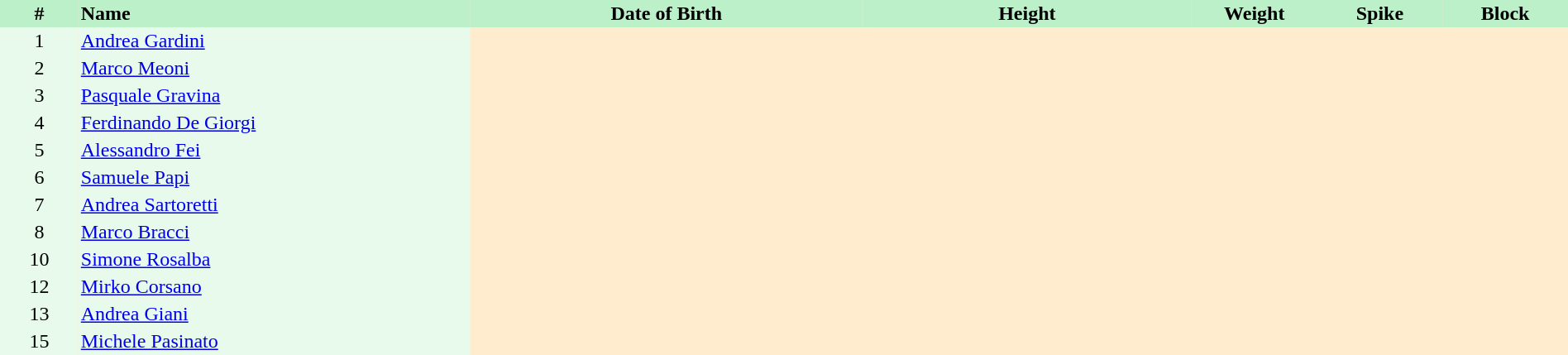<table border=0 cellpadding=2 cellspacing=0  |- bgcolor=#FFECCE style=text-align:center; font-size:90%; width=100%>
<tr bgcolor=#BBF0C9>
<th width=5%>#</th>
<th width=25% align=left>Name</th>
<th width=25%>Date of Birth</th>
<th width=21%>Height</th>
<th width=8%>Weight</th>
<th width=8%>Spike</th>
<th width=8%>Block</th>
</tr>
<tr bgcolor=#E7FAEC>
<td>1</td>
<td align="left"><a href='#'>Andrea Gardini</a></td>
</tr>
<tr bgcolor=#E7FAEC>
<td>2</td>
<td align="left"><a href='#'>Marco Meoni</a></td>
</tr>
<tr bgcolor=#E7FAEC>
<td>3</td>
<td align="left"><a href='#'>Pasquale Gravina</a></td>
</tr>
<tr bgcolor=#E7FAEC>
<td>4</td>
<td align="left"><a href='#'>Ferdinando De Giorgi</a></td>
</tr>
<tr bgcolor=#E7FAEC>
<td>5</td>
<td align="left"><a href='#'>Alessandro Fei</a></td>
</tr>
<tr bgcolor=#E7FAEC>
<td>6</td>
<td align="left"><a href='#'>Samuele Papi</a></td>
</tr>
<tr bgcolor=#E7FAEC>
<td>7</td>
<td align="left"><a href='#'>Andrea Sartoretti</a></td>
</tr>
<tr bgcolor=#E7FAEC>
<td>8</td>
<td align="left"><a href='#'>Marco Bracci</a></td>
</tr>
<tr bgcolor=#E7FAEC>
<td>10</td>
<td align="left"><a href='#'>Simone Rosalba</a></td>
</tr>
<tr bgcolor=#E7FAEC>
<td>12</td>
<td align="left"><a href='#'>Mirko Corsano</a></td>
</tr>
<tr bgcolor=#E7FAEC>
<td>13</td>
<td align="left"><a href='#'>Andrea Giani</a></td>
</tr>
<tr bgcolor=#E7FAEC>
<td>15</td>
<td align="left"><a href='#'>Michele Pasinato</a></td>
</tr>
</table>
